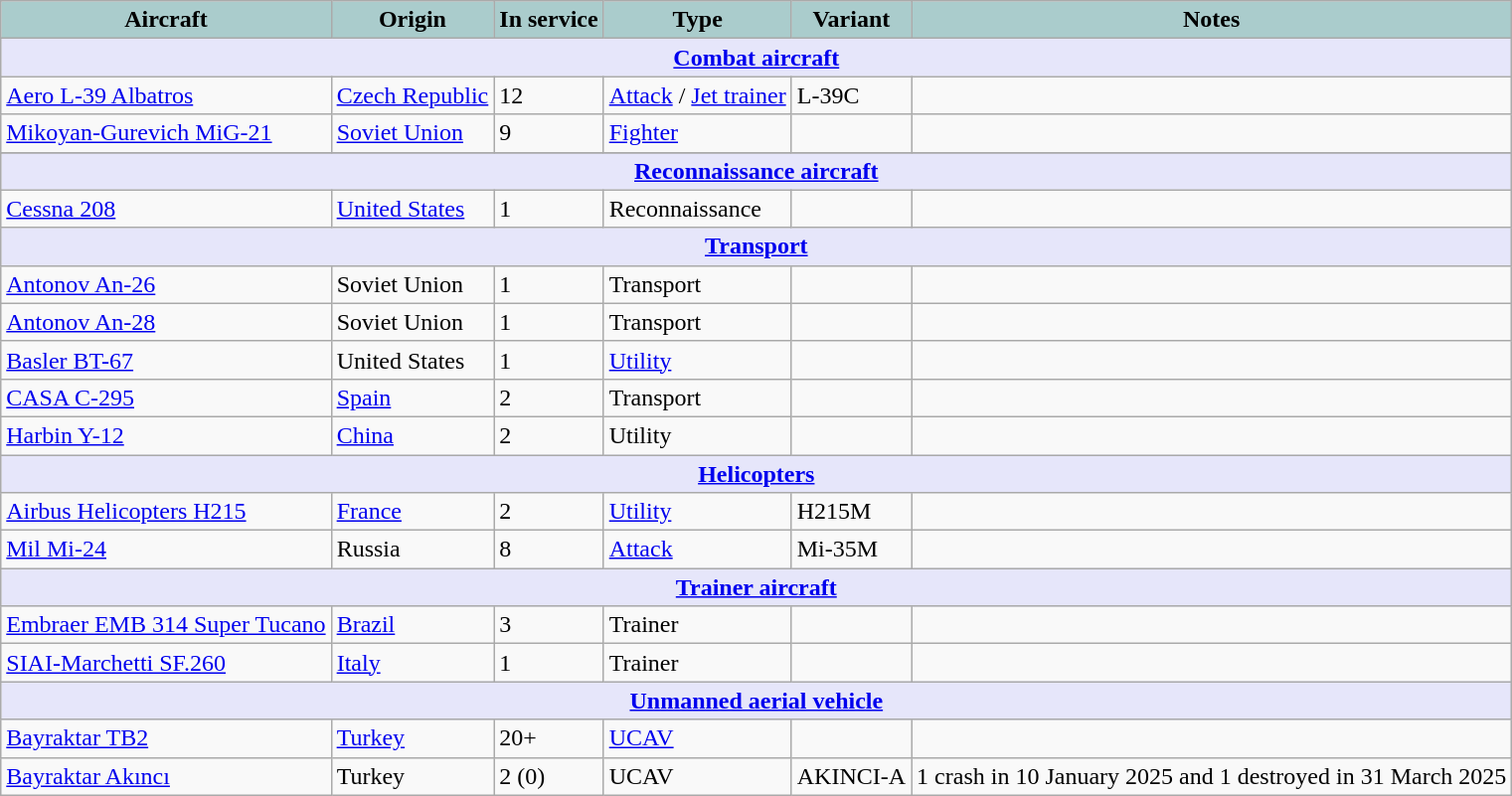<table class="wikitable">
<tr>
<th style="text-align:center; background:#acc;">Aircraft</th>
<th style="text-align:center; background:#acc;">Origin</th>
<th style="text-align:center; background:#acc;">In service</th>
<th style="text-align:center; background:#acc;">Type</th>
<th style="text-align:center; background:#acc;">Variant</th>
<th style="text-align:center; background:#acc;">Notes</th>
</tr>
<tr>
<th colspan="6" style="align: center; background: lavender;"><a href='#'>Combat aircraft</a></th>
</tr>
<tr>
<td><a href='#'>Aero L-39 Albatros</a></td>
<td><a href='#'>Czech Republic</a></td>
<td>12</td>
<td><a href='#'>Attack</a> / <a href='#'>Jet trainer</a></td>
<td>L-39C</td>
<td></td>
</tr>
<tr>
<td><a href='#'>Mikoyan-Gurevich MiG-21</a></td>
<td><a href='#'>Soviet Union</a></td>
<td>9</td>
<td><a href='#'>Fighter</a></td>
<td></td>
<td></td>
</tr>
<tr>
</tr>
<tr>
<th colspan="6" style="align: center; background: lavender;"><a href='#'>Reconnaissance aircraft</a></th>
</tr>
<tr>
<td><a href='#'>Cessna 208</a></td>
<td><a href='#'>United States</a></td>
<td>1</td>
<td>Reconnaissance</td>
<td></td>
<td></td>
</tr>
<tr>
<th colspan="6" style="align: center; background: lavender;"><a href='#'>Transport</a></th>
</tr>
<tr>
<td><a href='#'>Antonov An-26</a></td>
<td>Soviet Union</td>
<td>1</td>
<td>Transport</td>
<td></td>
<td></td>
</tr>
<tr>
<td><a href='#'>Antonov An-28</a></td>
<td>Soviet Union</td>
<td>1</td>
<td>Transport</td>
<td></td>
<td></td>
</tr>
<tr>
<td><a href='#'>Basler BT-67</a></td>
<td>United States</td>
<td>1</td>
<td><a href='#'>Utility</a></td>
<td></td>
<td></td>
</tr>
<tr>
<td><a href='#'>CASA C-295</a></td>
<td><a href='#'>Spain</a></td>
<td>2</td>
<td>Transport</td>
<td></td>
<td></td>
</tr>
<tr>
<td><a href='#'>Harbin Y-12</a></td>
<td><a href='#'>China</a></td>
<td>2</td>
<td>Utility</td>
<td></td>
<td></td>
</tr>
<tr>
<th colspan="6" style="align: center; background: lavender;"><a href='#'>Helicopters</a></th>
</tr>
<tr>
<td><a href='#'>Airbus Helicopters H215</a></td>
<td><a href='#'>France</a></td>
<td>2</td>
<td><a href='#'>Utility</a></td>
<td>H215M</td>
<td></td>
</tr>
<tr>
<td><a href='#'>Mil Mi-24</a></td>
<td>Russia</td>
<td>8</td>
<td><a href='#'>Attack</a></td>
<td>Mi-35M</td>
<td></td>
</tr>
<tr>
<th colspan="6" style="align: center; background: lavender;"><a href='#'>Trainer aircraft</a></th>
</tr>
<tr>
<td><a href='#'>Embraer EMB 314 Super Tucano</a></td>
<td><a href='#'>Brazil</a></td>
<td>3</td>
<td>Trainer</td>
<td></td>
<td></td>
</tr>
<tr>
<td><a href='#'>SIAI-Marchetti SF.260</a></td>
<td><a href='#'>Italy</a></td>
<td>1</td>
<td>Trainer</td>
<td></td>
<td></td>
</tr>
<tr>
<th colspan="6" style="align: center; background: lavender;"><a href='#'>Unmanned aerial vehicle</a></th>
</tr>
<tr>
<td><a href='#'>Bayraktar TB2</a></td>
<td><a href='#'>Turkey</a></td>
<td>20+</td>
<td><a href='#'>UCAV</a></td>
<td></td>
<td></td>
</tr>
<tr>
<td><a href='#'>Bayraktar Akıncı</a></td>
<td>Turkey</td>
<td>2 (0)</td>
<td>UCAV</td>
<td>AKINCI-A</td>
<td> 1 crash in 10 January 2025 and 1 destroyed in 31 March 2025</td>
</tr>
</table>
